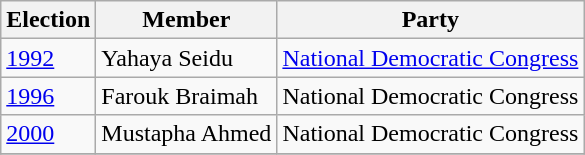<table class="wikitable">
<tr>
<th>Election</th>
<th>Member</th>
<th>Party</th>
</tr>
<tr>
<td><a href='#'>1992</a></td>
<td>Yahaya Seidu</td>
<td><a href='#'>National Democratic Congress</a></td>
</tr>
<tr>
<td><a href='#'>1996</a></td>
<td>Farouk Braimah</td>
<td>National Democratic Congress</td>
</tr>
<tr>
<td><a href='#'>2000</a></td>
<td>Mustapha Ahmed</td>
<td>National Democratic Congress</td>
</tr>
<tr>
</tr>
</table>
